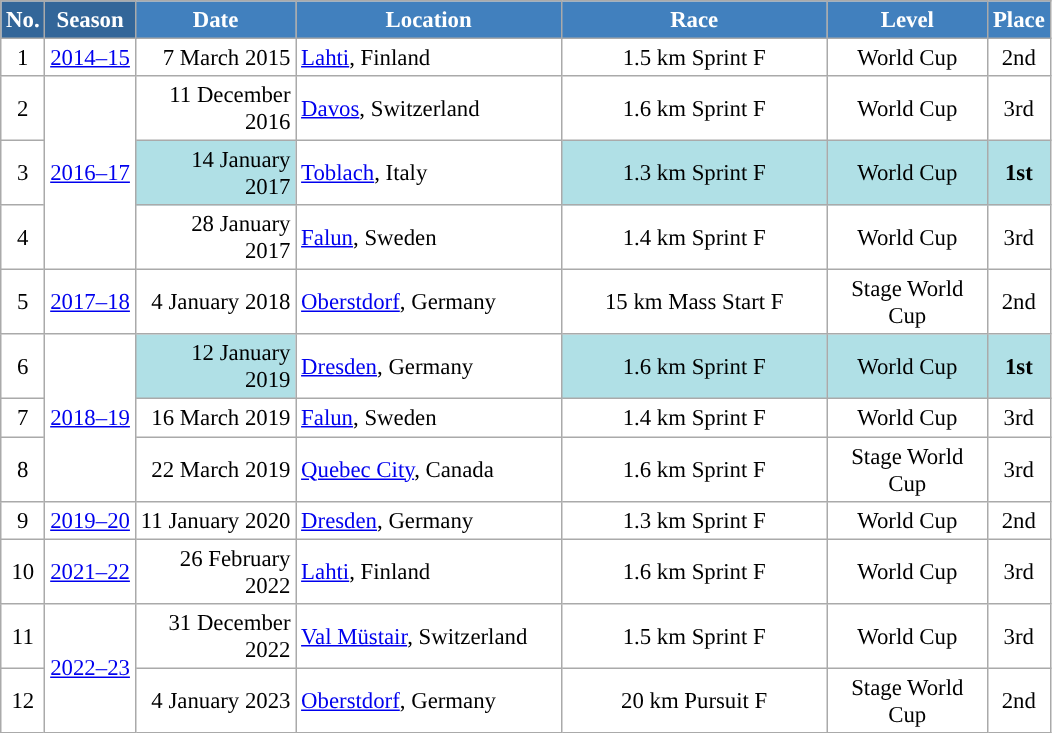<table class="wikitable sortable" style="font-size:95%; text-align:center; border:grey solid 1px; border-collapse:collapse; background:#ffffff;">
<tr style="background:#efefef;">
<th style="background-color:#369; color:white;">No.</th>
<th style="background-color:#369; color:white;">Season</th>
<th style="background-color:#4180be; color:white; width:100px;">Date</th>
<th style="background-color:#4180be; color:white; width:170px;">Location</th>
<th style="background-color:#4180be; color:white; width:170px;">Race</th>
<th style="background-color:#4180be; color:white; width:100px;">Level</th>
<th style="background-color:#4180be; color:white;">Place</th>
</tr>
<tr>
<td align=center>1</td>
<td rowspan=1 align=center><a href='#'>2014–15</a></td>
<td align=right>7 March 2015</td>
<td align=left> <a href='#'>Lahti</a>, Finland</td>
<td>1.5 km Sprint F</td>
<td>World Cup</td>
<td>2nd</td>
</tr>
<tr>
<td align=center>2</td>
<td rowspan=3 align=center><a href='#'>2016–17</a></td>
<td align=right>11 December 2016</td>
<td align=left> <a href='#'>Davos</a>, Switzerland</td>
<td>1.6 km Sprint F</td>
<td>World Cup</td>
<td>3rd</td>
</tr>
<tr>
<td align=center>3</td>
<td bgcolor="#BOEOE6" align=right>14 January 2017</td>
<td align=left> <a href='#'>Toblach</a>, Italy</td>
<td bgcolor="#BOEOE6">1.3 km Sprint F</td>
<td bgcolor="#BOEOE6">World Cup</td>
<td bgcolor="#BOEOE6"><strong>1st</strong></td>
</tr>
<tr>
<td align=center>4</td>
<td align=right>28 January 2017</td>
<td align=left> <a href='#'>Falun</a>, Sweden</td>
<td>1.4 km Sprint F</td>
<td>World Cup</td>
<td>3rd</td>
</tr>
<tr>
<td align=center>5</td>
<td rowspan=1 align=center><a href='#'>2017–18</a></td>
<td align=right>4 January 2018</td>
<td align=left> <a href='#'>Oberstdorf</a>, Germany</td>
<td>15 km Mass Start F</td>
<td>Stage World Cup</td>
<td>2nd</td>
</tr>
<tr>
<td align=center>6</td>
<td rowspan=3 align=center><a href='#'>2018–19</a></td>
<td bgcolor="#BOEOE6" align=right>12 January 2019</td>
<td align=left> <a href='#'>Dresden</a>, Germany</td>
<td bgcolor="#BOEOE6">1.6 km Sprint F</td>
<td bgcolor="#BOEOE6">World Cup</td>
<td bgcolor="#BOEOE6"><strong>1st</strong></td>
</tr>
<tr>
<td align=center>7</td>
<td align=right>16 March 2019</td>
<td align=left> <a href='#'>Falun</a>, Sweden</td>
<td>1.4 km Sprint F</td>
<td>World Cup</td>
<td>3rd</td>
</tr>
<tr>
<td align=center>8</td>
<td align=right>22 March 2019</td>
<td align=left> <a href='#'>Quebec City</a>, Canada</td>
<td>1.6 km Sprint F</td>
<td>Stage World Cup</td>
<td>3rd</td>
</tr>
<tr>
<td align=center>9</td>
<td rowspan=1 align=center><a href='#'>2019–20</a></td>
<td align=right>11 January 2020</td>
<td align=left> <a href='#'>Dresden</a>, Germany</td>
<td>1.3 km Sprint F</td>
<td>World Cup</td>
<td>2nd</td>
</tr>
<tr>
<td align=center>10</td>
<td rowspan=1 align=center><a href='#'>2021–22</a></td>
<td align=right>26 February 2022</td>
<td align=left> <a href='#'>Lahti</a>, Finland</td>
<td>1.6 km Sprint F</td>
<td>World Cup</td>
<td>3rd</td>
</tr>
<tr>
<td align=center>11</td>
<td rowspan=2 align=center><a href='#'>2022–23</a></td>
<td align=right>31 December 2022</td>
<td align=left> <a href='#'>Val Müstair</a>, Switzerland</td>
<td>1.5 km Sprint F</td>
<td>World Cup</td>
<td>3rd</td>
</tr>
<tr>
<td align=center>12</td>
<td align=right>4 January 2023</td>
<td align=left> <a href='#'>Oberstdorf</a>, Germany</td>
<td>20 km Pursuit F</td>
<td>Stage World Cup</td>
<td>2nd</td>
</tr>
</table>
